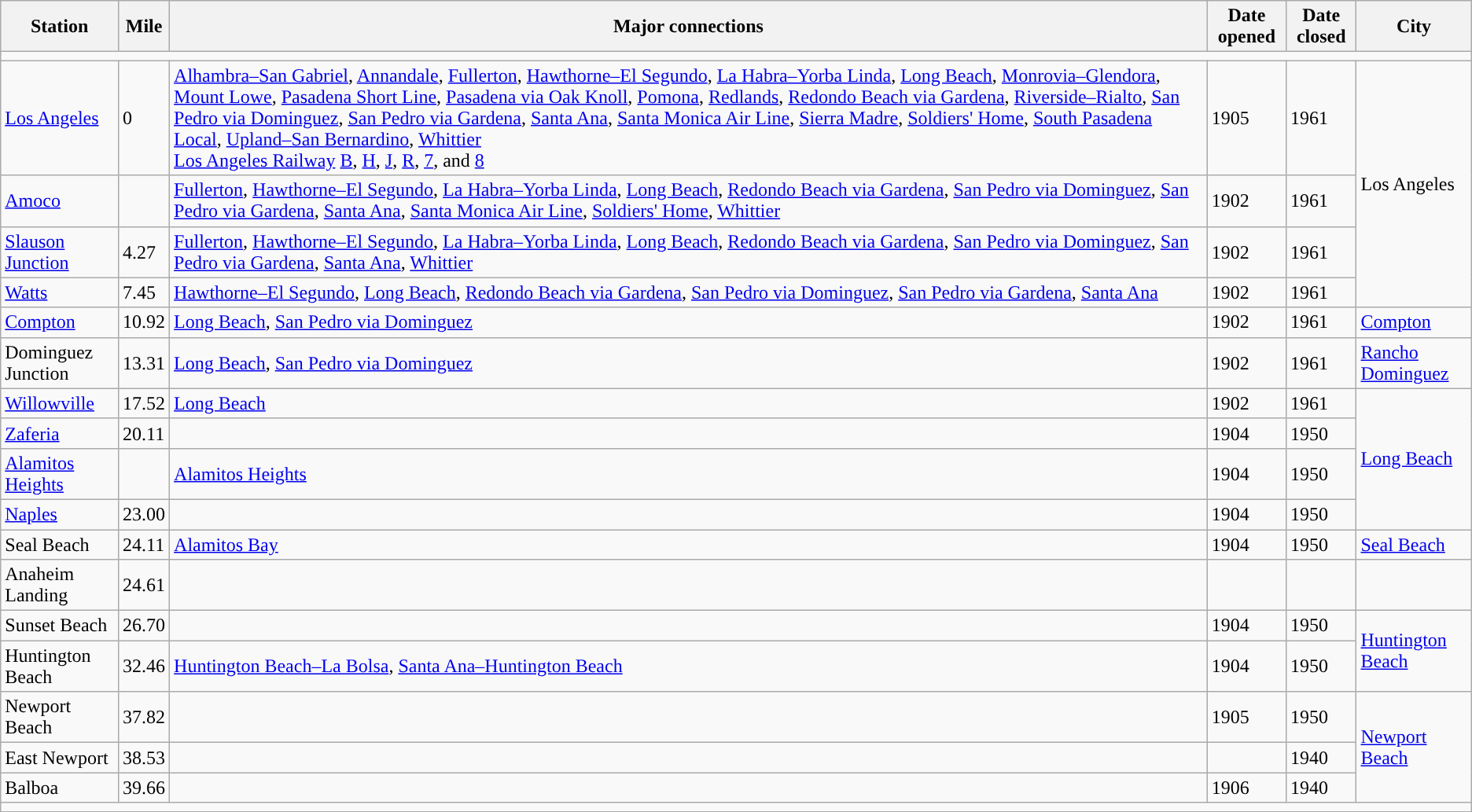<table class="wikitable">
<tr>
<th>Station</th>
<th>Mile</th>
<th>Major connections</th>
<th>Date opened</th>
<th>Date closed</th>
<th>City</th>
</tr>
<tr>
<td colspan = "6"></td>
</tr>
<tr>
<td><a href='#'>Los Angeles<br></a></td>
<td>0</td>
<td><a href='#'>Alhambra–San Gabriel</a>, <a href='#'>Annandale</a>, <a href='#'>Fullerton</a>, <a href='#'>Hawthorne–El Segundo</a>, <a href='#'>La Habra–Yorba Linda</a>, <a href='#'>Long Beach</a>, <a href='#'>Monrovia–Glendora</a>, <a href='#'>Mount Lowe</a>, <a href='#'>Pasadena Short Line</a>, <a href='#'>Pasadena via Oak Knoll</a>, <a href='#'>Pomona</a>, <a href='#'>Redlands</a>, <a href='#'>Redondo Beach via Gardena</a>, <a href='#'>Riverside–Rialto</a>, <a href='#'>San Pedro via Dominguez</a>, <a href='#'>San Pedro via Gardena</a>, <a href='#'>Santa Ana</a>, <a href='#'>Santa Monica Air Line</a>, <a href='#'>Sierra Madre</a>, <a href='#'>Soldiers' Home</a>, <a href='#'>South Pasadena Local</a>, <a href='#'>Upland–San Bernardino</a>, <a href='#'>Whittier</a><br><a href='#'>Los Angeles Railway</a> <a href='#'>B</a>, <a href='#'>H</a>, <a href='#'>J</a>, <a href='#'>R</a>, <a href='#'>7</a>, and <a href='#'>8</a></td>
<td>1905</td>
<td>1961</td>
<td rowspan=4>Los Angeles</td>
</tr>
<tr>
<td><a href='#'>Amoco</a></td>
<td></td>
<td><a href='#'>Fullerton</a>, <a href='#'>Hawthorne–El Segundo</a>, <a href='#'>La Habra–Yorba Linda</a>, <a href='#'>Long Beach</a>, <a href='#'>Redondo Beach via Gardena</a>, <a href='#'>San Pedro via Dominguez</a>, <a href='#'>San Pedro via Gardena</a>, <a href='#'>Santa Ana</a>, <a href='#'>Santa Monica Air Line</a>, <a href='#'>Soldiers' Home</a>, <a href='#'>Whittier</a></td>
<td>1902</td>
<td>1961</td>
</tr>
<tr>
<td><a href='#'>Slauson Junction</a></td>
<td>4.27</td>
<td><a href='#'>Fullerton</a>, <a href='#'>Hawthorne–El Segundo</a>, <a href='#'>La Habra–Yorba Linda</a>, <a href='#'>Long Beach</a>, <a href='#'>Redondo Beach via Gardena</a>, <a href='#'>San Pedro via Dominguez</a>, <a href='#'>San Pedro via Gardena</a>, <a href='#'>Santa Ana</a>, <a href='#'>Whittier</a></td>
<td>1902</td>
<td>1961</td>
</tr>
<tr>
<td><a href='#'>Watts</a></td>
<td>7.45</td>
<td><a href='#'>Hawthorne–El Segundo</a>, <a href='#'>Long Beach</a>, <a href='#'>Redondo Beach via Gardena</a>, <a href='#'>San Pedro via Dominguez</a>, <a href='#'>San Pedro via Gardena</a>, <a href='#'>Santa Ana</a></td>
<td>1902</td>
<td>1961</td>
</tr>
<tr>
<td><a href='#'>Compton</a></td>
<td>10.92</td>
<td><a href='#'>Long Beach</a>, <a href='#'>San Pedro via Dominguez</a></td>
<td>1902</td>
<td>1961</td>
<td rowspan=1><a href='#'>Compton</a></td>
</tr>
<tr>
<td>Dominguez Junction</td>
<td>13.31</td>
<td><a href='#'>Long Beach</a>, <a href='#'>San Pedro via Dominguez</a></td>
<td>1902</td>
<td>1961</td>
<td rowspan=1><a href='#'>Rancho Dominguez</a></td>
</tr>
<tr>
<td><a href='#'>Willowville</a></td>
<td>17.52</td>
<td><a href='#'>Long Beach</a></td>
<td>1902</td>
<td>1961</td>
<td rowspan=4><a href='#'>Long Beach</a></td>
</tr>
<tr>
<td><a href='#'>Zaferia</a></td>
<td>20.11</td>
<td></td>
<td>1904</td>
<td>1950</td>
</tr>
<tr>
<td><a href='#'>Alamitos Heights</a></td>
<td></td>
<td><a href='#'>Alamitos Heights</a></td>
<td>1904</td>
<td>1950</td>
</tr>
<tr>
<td><a href='#'>Naples</a></td>
<td>23.00</td>
<td></td>
<td>1904</td>
<td>1950</td>
</tr>
<tr>
<td>Seal Beach</td>
<td>24.11</td>
<td><a href='#'>Alamitos Bay</a></td>
<td>1904</td>
<td>1950</td>
<td rowspan=1><a href='#'>Seal Beach</a></td>
</tr>
<tr>
<td>Anaheim Landing</td>
<td>24.61</td>
<td></td>
<td></td>
<td></td>
</tr>
<tr>
<td>Sunset Beach</td>
<td>26.70</td>
<td></td>
<td>1904</td>
<td>1950</td>
<td rowspan=2><a href='#'>Huntington Beach</a></td>
</tr>
<tr>
<td>Huntington Beach</td>
<td>32.46</td>
<td><a href='#'>Huntington Beach–La Bolsa</a>, <a href='#'>Santa Ana–Huntington Beach</a></td>
<td>1904</td>
<td>1950</td>
</tr>
<tr>
<td>Newport Beach</td>
<td>37.82</td>
<td></td>
<td>1905</td>
<td>1950</td>
<td rowspan=3><a href='#'>Newport Beach</a></td>
</tr>
<tr>
<td>East Newport</td>
<td>38.53</td>
<td></td>
<td></td>
<td>1940</td>
</tr>
<tr>
<td>Balboa</td>
<td>39.66</td>
<td></td>
<td>1906</td>
<td>1940</td>
</tr>
<tr>
<td colspan = "6"></td>
</tr>
</table>
